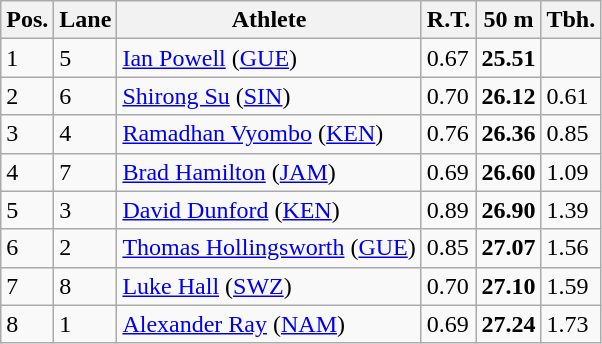<table class="wikitable">
<tr>
<th>Pos.</th>
<th>Lane</th>
<th>Athlete</th>
<th>R.T.</th>
<th>50 m</th>
<th>Tbh.</th>
</tr>
<tr>
<td>1</td>
<td>5</td>
<td> <a href='#'>Ian Powell</a> (<a href='#'>GUE</a>)</td>
<td>0.67</td>
<td><strong>25.51</strong></td>
<td> </td>
</tr>
<tr>
<td>2</td>
<td>6</td>
<td> <a href='#'>Shirong Su</a> (<a href='#'>SIN</a>)</td>
<td>0.70</td>
<td><strong>26.12</strong></td>
<td>0.61</td>
</tr>
<tr>
<td>3</td>
<td>4</td>
<td> <a href='#'>Ramadhan Vyombo</a> (<a href='#'>KEN</a>)</td>
<td>0.76</td>
<td><strong>26.36</strong></td>
<td>0.85</td>
</tr>
<tr>
<td>4</td>
<td>7</td>
<td> <a href='#'>Brad Hamilton</a> (<a href='#'>JAM</a>)</td>
<td>0.69</td>
<td><strong>26.60</strong></td>
<td>1.09</td>
</tr>
<tr>
<td>5</td>
<td>3</td>
<td> <a href='#'>David Dunford</a> (<a href='#'>KEN</a>)</td>
<td>0.89</td>
<td><strong>26.90</strong></td>
<td>1.39</td>
</tr>
<tr>
<td>6</td>
<td>2</td>
<td> <a href='#'>Thomas Hollingsworth</a> (<a href='#'>GUE</a>)</td>
<td>0.85</td>
<td><strong>27.07</strong></td>
<td>1.56</td>
</tr>
<tr>
<td>7</td>
<td>8</td>
<td> <a href='#'>Luke Hall</a> (<a href='#'>SWZ</a>)</td>
<td>0.70</td>
<td><strong>27.10</strong></td>
<td>1.59</td>
</tr>
<tr>
<td>8</td>
<td>1</td>
<td> <a href='#'>Alexander Ray</a> (<a href='#'>NAM</a>)</td>
<td>0.69</td>
<td><strong>27.24</strong></td>
<td>1.73</td>
</tr>
</table>
